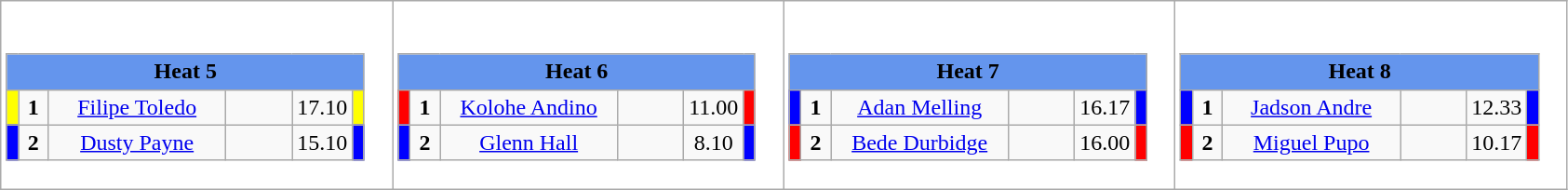<table class="wikitable" style="background:#fff;">
<tr>
<td><div><br><table class="wikitable">
<tr>
<td colspan="6"  style="text-align:center; background:#6495ed;"><strong>Heat 5</strong></td>
</tr>
<tr>
<td style="width:01px; background:#ff0;"></td>
<td style="width:14px; text-align:center;"><strong>1</strong></td>
<td style="width:120px; text-align:center;"><a href='#'>Filipe Toledo</a></td>
<td style="width:40px; text-align:center;"></td>
<td style="width:20px; text-align:center;">17.10</td>
<td style="width:01px; background:#ff0;"></td>
</tr>
<tr>
<td style="width:01px; background:#00f;"></td>
<td style="width:14px; text-align:center;"><strong>2</strong></td>
<td style="width:120px; text-align:center;"><a href='#'>Dusty Payne</a></td>
<td style="width:40px; text-align:center;"></td>
<td style="width:20px; text-align:center;">15.10</td>
<td style="width:01px; background:#00f;"></td>
</tr>
</table>
</div></td>
<td><div><br><table class="wikitable">
<tr>
<td colspan="6"  style="text-align:center; background:#6495ed;"><strong>Heat 6</strong></td>
</tr>
<tr>
<td style="width:01px; background:#f00;"></td>
<td style="width:14px; text-align:center;"><strong>1</strong></td>
<td style="width:120px; text-align:center;"><a href='#'>Kolohe Andino</a></td>
<td style="width:40px; text-align:center;"></td>
<td style="width:20px; text-align:center;">11.00</td>
<td style="width:01px; background:#f00;"></td>
</tr>
<tr>
<td style="width:01px; background:#00f;"></td>
<td style="width:14px; text-align:center;"><strong>2</strong></td>
<td style="width:120px; text-align:center;"><a href='#'>Glenn Hall</a></td>
<td style="width:40px; text-align:center;"></td>
<td style="width:20px; text-align:center;">8.10</td>
<td style="width:01px; background:#00f;"></td>
</tr>
</table>
</div></td>
<td><div><br><table class="wikitable">
<tr>
<td colspan="6"  style="text-align:center; background:#6495ed;"><strong>Heat 7</strong></td>
</tr>
<tr>
<td style="width:01px; background:#00f;"></td>
<td style="width:14px; text-align:center;"><strong>1</strong></td>
<td style="width:120px; text-align:center;"><a href='#'>Adan Melling</a></td>
<td style="width:40px; text-align:center;"></td>
<td style="width:20px; text-align:center;">16.17</td>
<td style="width:01px; background:#00f;"></td>
</tr>
<tr>
<td style="width:01px; background:#f00;"></td>
<td style="width:14px; text-align:center;"><strong>2</strong></td>
<td style="width:120px; text-align:center;"><a href='#'>Bede Durbidge</a></td>
<td style="width:40px; text-align:center;"></td>
<td style="width:20px; text-align:center;">16.00</td>
<td style="width:01px; background:#f00;"></td>
</tr>
</table>
</div></td>
<td><div><br><table class="wikitable">
<tr>
<td colspan="6"  style="text-align:center; background:#6495ed;"><strong>Heat 8</strong></td>
</tr>
<tr>
<td style="width:01px; background:#00f;"></td>
<td style="width:14px; text-align:center;"><strong>1</strong></td>
<td style="width:120px; text-align:center;"><a href='#'>Jadson Andre</a></td>
<td style="width:40px; text-align:center;"></td>
<td style="width:20px; text-align:center;">12.33</td>
<td style="width:01px; background:#00f;"></td>
</tr>
<tr>
<td style="width:01px; background:#f00;"></td>
<td style="width:14px; text-align:center;"><strong>2</strong></td>
<td style="width:120px; text-align:center;"><a href='#'>Miguel Pupo</a></td>
<td style="width:40px; text-align:center;"></td>
<td style="width:20px; text-align:center;">10.17</td>
<td style="width:01px; background:#f00;"></td>
</tr>
</table>
</div></td>
</tr>
</table>
